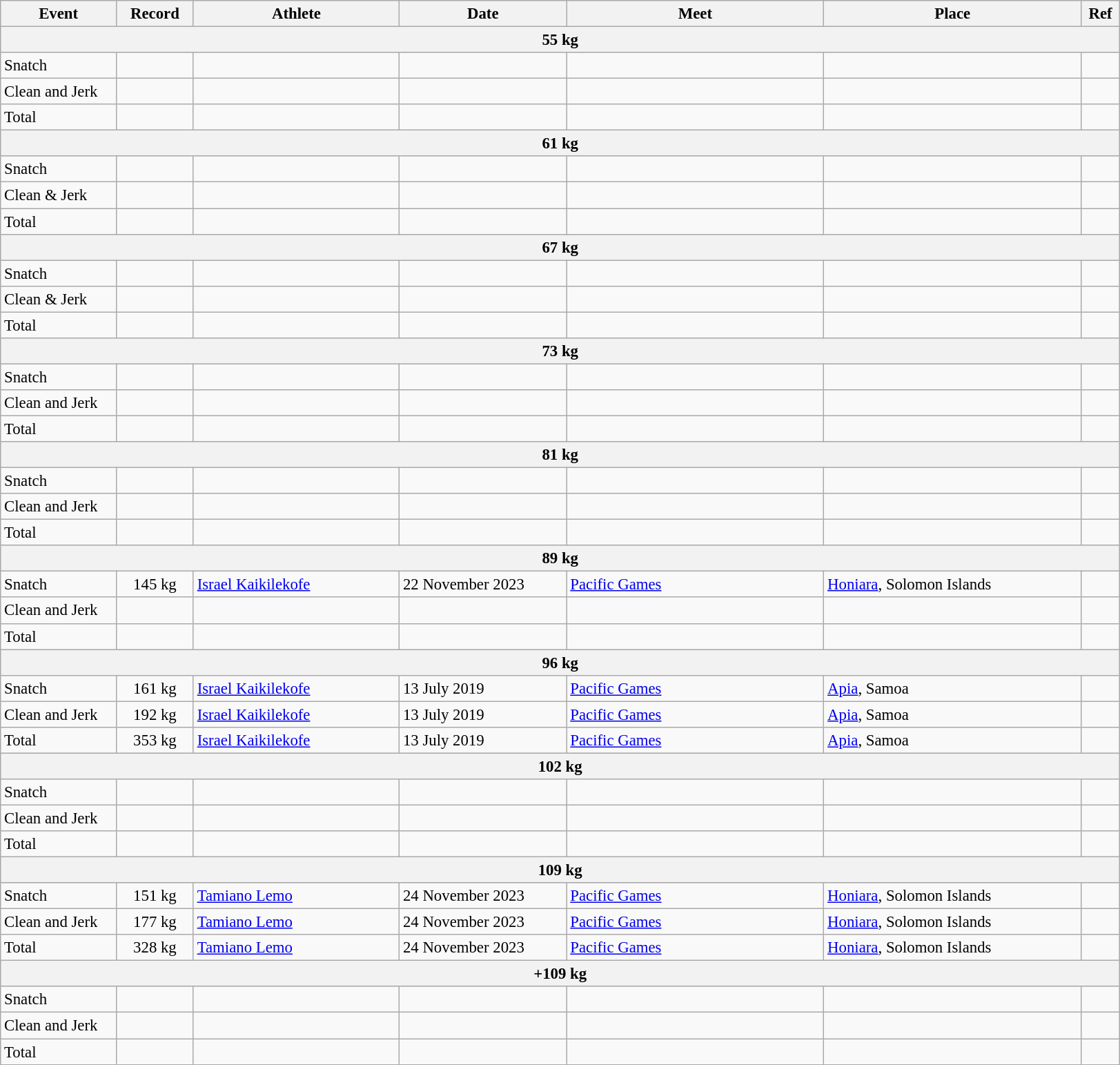<table class="wikitable" style="font-size:95%;">
<tr>
<th width=9%>Event</th>
<th width=6%>Record</th>
<th width=16%>Athlete</th>
<th width=13%>Date</th>
<th width=20%>Meet</th>
<th width=20%>Place</th>
<th width=3%>Ref</th>
</tr>
<tr bgcolor="#DDDDDD">
<th colspan="7">55 kg</th>
</tr>
<tr>
<td>Snatch</td>
<td align="center"></td>
<td></td>
<td></td>
<td></td>
<td></td>
<td></td>
</tr>
<tr>
<td>Clean and Jerk</td>
<td align="center"></td>
<td></td>
<td></td>
<td></td>
<td></td>
<td></td>
</tr>
<tr>
<td>Total</td>
<td align="center"></td>
<td></td>
<td></td>
<td></td>
<td></td>
<td></td>
</tr>
<tr bgcolor="#DDDDDD">
<th colspan="7">61 kg</th>
</tr>
<tr>
<td>Snatch</td>
<td align="center"></td>
<td></td>
<td></td>
<td></td>
<td></td>
<td></td>
</tr>
<tr>
<td>Clean & Jerk</td>
<td align="center"></td>
<td></td>
<td></td>
<td></td>
<td></td>
<td></td>
</tr>
<tr>
<td>Total</td>
<td align="center"></td>
<td></td>
<td></td>
<td></td>
<td></td>
<td></td>
</tr>
<tr bgcolor="#DDDDDD">
<th colspan="7">67 kg</th>
</tr>
<tr>
<td>Snatch</td>
<td align="center"></td>
<td></td>
<td></td>
<td></td>
<td></td>
<td></td>
</tr>
<tr>
<td>Clean & Jerk</td>
<td align="center"></td>
<td></td>
<td></td>
<td></td>
<td></td>
<td></td>
</tr>
<tr>
<td>Total</td>
<td align="center"></td>
<td></td>
<td></td>
<td></td>
<td></td>
<td></td>
</tr>
<tr bgcolor="#DDDDDD">
<th colspan="7">73 kg</th>
</tr>
<tr>
<td>Snatch</td>
<td align="center"></td>
<td></td>
<td></td>
<td></td>
<td></td>
<td></td>
</tr>
<tr>
<td>Clean and Jerk</td>
<td align="center"></td>
<td></td>
<td></td>
<td></td>
<td></td>
<td></td>
</tr>
<tr>
<td>Total</td>
<td align="center"></td>
<td></td>
<td></td>
<td></td>
<td></td>
<td></td>
</tr>
<tr bgcolor="#DDDDDD">
<th colspan="7">81 kg</th>
</tr>
<tr>
<td>Snatch</td>
<td align="center"></td>
<td></td>
<td></td>
<td></td>
<td></td>
<td></td>
</tr>
<tr>
<td>Clean and Jerk</td>
<td align="center"></td>
<td></td>
<td></td>
<td></td>
<td></td>
<td></td>
</tr>
<tr>
<td>Total</td>
<td align="center"></td>
<td></td>
<td></td>
<td></td>
<td></td>
<td></td>
</tr>
<tr bgcolor="#DDDDDD">
<th colspan="7">89 kg</th>
</tr>
<tr>
<td>Snatch</td>
<td align="center">145 kg</td>
<td><a href='#'>Israel Kaikilekofe</a></td>
<td>22 November 2023</td>
<td><a href='#'>Pacific Games</a></td>
<td><a href='#'>Honiara</a>, Solomon Islands</td>
<td></td>
</tr>
<tr>
<td>Clean and Jerk</td>
<td align="center"></td>
<td></td>
<td></td>
<td></td>
<td></td>
<td></td>
</tr>
<tr>
<td>Total</td>
<td align="center"></td>
<td></td>
<td></td>
<td></td>
<td></td>
<td></td>
</tr>
<tr bgcolor="#DDDDDD">
<th colspan="7">96 kg</th>
</tr>
<tr>
<td>Snatch</td>
<td align="center">161 kg</td>
<td><a href='#'>Israel Kaikilekofe</a></td>
<td>13 July 2019</td>
<td><a href='#'>Pacific Games</a></td>
<td><a href='#'>Apia</a>, Samoa</td>
<td></td>
</tr>
<tr>
<td>Clean and Jerk</td>
<td align="center">192 kg</td>
<td><a href='#'>Israel Kaikilekofe</a></td>
<td>13 July 2019</td>
<td><a href='#'>Pacific Games</a></td>
<td><a href='#'>Apia</a>, Samoa</td>
<td></td>
</tr>
<tr>
<td>Total</td>
<td align="center">353 kg</td>
<td><a href='#'>Israel Kaikilekofe</a></td>
<td>13 July 2019</td>
<td><a href='#'>Pacific Games</a></td>
<td><a href='#'>Apia</a>, Samoa</td>
<td></td>
</tr>
<tr bgcolor="#DDDDDD">
<th colspan="7">102 kg</th>
</tr>
<tr>
<td>Snatch</td>
<td align="center"></td>
<td></td>
<td></td>
<td></td>
<td></td>
<td></td>
</tr>
<tr>
<td>Clean and Jerk</td>
<td align="center"></td>
<td></td>
<td></td>
<td></td>
<td></td>
<td></td>
</tr>
<tr>
<td>Total</td>
<td align="center"></td>
<td></td>
<td></td>
<td></td>
<td></td>
<td></td>
</tr>
<tr bgcolor="#DDDDDD">
<th colspan="7">109 kg</th>
</tr>
<tr>
<td>Snatch</td>
<td align="center">151 kg</td>
<td><a href='#'>Tamiano Lemo</a></td>
<td>24 November 2023</td>
<td><a href='#'>Pacific Games</a></td>
<td><a href='#'>Honiara</a>, Solomon Islands</td>
<td></td>
</tr>
<tr>
<td>Clean and Jerk</td>
<td align="center">177 kg</td>
<td><a href='#'>Tamiano Lemo</a></td>
<td>24 November 2023</td>
<td><a href='#'>Pacific Games</a></td>
<td><a href='#'>Honiara</a>, Solomon Islands</td>
<td></td>
</tr>
<tr>
<td>Total</td>
<td align="center">328 kg</td>
<td><a href='#'>Tamiano Lemo</a></td>
<td>24 November 2023</td>
<td><a href='#'>Pacific Games</a></td>
<td><a href='#'>Honiara</a>, Solomon Islands</td>
<td></td>
</tr>
<tr bgcolor="#DDDDDD">
<th colspan="7">+109 kg</th>
</tr>
<tr>
<td>Snatch</td>
<td align="center"></td>
<td></td>
<td></td>
<td></td>
<td></td>
<td></td>
</tr>
<tr>
<td>Clean and Jerk</td>
<td align="center"></td>
<td></td>
<td></td>
<td></td>
<td></td>
<td></td>
</tr>
<tr>
<td>Total</td>
<td align="center"></td>
<td></td>
<td></td>
<td></td>
<td></td>
<td></td>
</tr>
</table>
